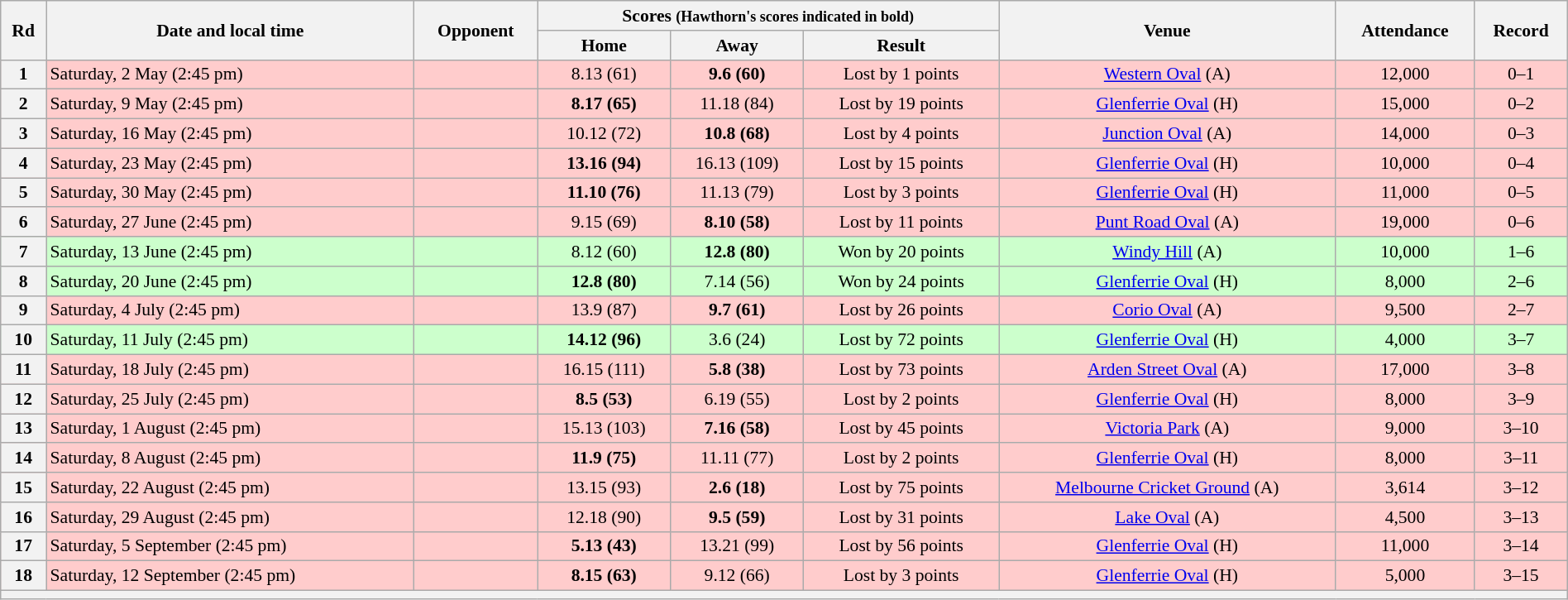<table class="wikitable" style="font-size:90%; text-align:center; width: 100%; margin-left: auto; margin-right: auto">
<tr>
<th rowspan="2">Rd</th>
<th rowspan="2">Date and local time</th>
<th rowspan="2">Opponent</th>
<th colspan="3">Scores <small>(Hawthorn's scores indicated in bold)</small></th>
<th rowspan="2">Venue</th>
<th rowspan="2">Attendance</th>
<th rowspan="2">Record</th>
</tr>
<tr>
<th>Home</th>
<th>Away</th>
<th>Result</th>
</tr>
<tr style="background:#fcc;">
<th>1</th>
<td align=left>Saturday, 2 May (2:45 pm)</td>
<td align=left></td>
<td>8.13 (61)</td>
<td><strong>9.6 (60)</strong></td>
<td>Lost by 1 points</td>
<td><a href='#'>Western Oval</a> (A)</td>
<td>12,000</td>
<td>0–1</td>
</tr>
<tr style="background:#fcc;">
<th>2</th>
<td align=left>Saturday, 9 May (2:45 pm)</td>
<td align=left></td>
<td><strong>8.17 (65)</strong></td>
<td>11.18 (84)</td>
<td>Lost by 19 points</td>
<td><a href='#'>Glenferrie Oval</a> (H)</td>
<td>15,000</td>
<td>0–2</td>
</tr>
<tr style="background:#fcc;">
<th>3</th>
<td align=left>Saturday, 16 May (2:45 pm)</td>
<td align=left></td>
<td>10.12 (72)</td>
<td><strong>10.8 (68)</strong></td>
<td>Lost by 4 points</td>
<td><a href='#'>Junction Oval</a> (A)</td>
<td>14,000</td>
<td>0–3</td>
</tr>
<tr style="background:#fcc;">
<th>4</th>
<td align=left>Saturday, 23 May (2:45 pm)</td>
<td align=left></td>
<td><strong>13.16 (94)</strong></td>
<td>16.13 (109)</td>
<td>Lost by 15 points</td>
<td><a href='#'>Glenferrie Oval</a> (H)</td>
<td>10,000</td>
<td>0–4</td>
</tr>
<tr style="background:#fcc;">
<th>5</th>
<td align=left>Saturday, 30 May (2:45 pm)</td>
<td align=left></td>
<td><strong>11.10 (76)</strong></td>
<td>11.13 (79)</td>
<td>Lost by 3 points</td>
<td><a href='#'>Glenferrie Oval</a> (H)</td>
<td>11,000</td>
<td>0–5</td>
</tr>
<tr style="background:#fcc;">
<th>6</th>
<td align=left>Saturday, 27 June (2:45 pm)</td>
<td align=left></td>
<td>9.15 (69)</td>
<td><strong>8.10 (58)</strong></td>
<td>Lost by 11 points</td>
<td><a href='#'>Punt Road Oval</a> (A)</td>
<td>19,000</td>
<td>0–6</td>
</tr>
<tr style="background:#cfc">
<th>7</th>
<td align=left>Saturday, 13 June (2:45 pm)</td>
<td align=left></td>
<td>8.12 (60)</td>
<td><strong>12.8 (80)</strong></td>
<td>Won by 20 points</td>
<td><a href='#'>Windy Hill</a> (A)</td>
<td>10,000</td>
<td>1–6</td>
</tr>
<tr style="background:#cfc">
<th>8</th>
<td align=left>Saturday, 20 June (2:45 pm)</td>
<td align=left></td>
<td><strong>12.8 (80)</strong></td>
<td>7.14 (56)</td>
<td>Won by 24 points</td>
<td><a href='#'>Glenferrie Oval</a> (H)</td>
<td>8,000</td>
<td>2–6</td>
</tr>
<tr style="background:#fcc;">
<th>9</th>
<td align=left>Saturday, 4 July (2:45 pm)</td>
<td align=left></td>
<td>13.9 (87)</td>
<td><strong>9.7 (61)</strong></td>
<td>Lost by 26 points</td>
<td><a href='#'>Corio Oval</a> (A)</td>
<td>9,500</td>
<td>2–7</td>
</tr>
<tr style="background:#cfc">
<th>10</th>
<td align=left>Saturday, 11 July (2:45 pm)</td>
<td align=left></td>
<td><strong>14.12 (96)</strong></td>
<td>3.6 (24)</td>
<td>Lost by 72 points</td>
<td><a href='#'>Glenferrie Oval</a> (H)</td>
<td>4,000</td>
<td>3–7</td>
</tr>
<tr style="background:#fcc;">
<th>11</th>
<td align=left>Saturday, 18 July (2:45 pm)</td>
<td align=left></td>
<td>16.15 (111)</td>
<td><strong>5.8 (38)</strong></td>
<td>Lost by 73 points</td>
<td><a href='#'>Arden Street Oval</a> (A)</td>
<td>17,000</td>
<td>3–8</td>
</tr>
<tr style="background:#fcc;">
<th>12</th>
<td align=left>Saturday, 25 July (2:45 pm)</td>
<td align=left></td>
<td><strong>8.5 (53)</strong></td>
<td>6.19 (55)</td>
<td>Lost by 2 points</td>
<td><a href='#'>Glenferrie Oval</a> (H)</td>
<td>8,000</td>
<td>3–9</td>
</tr>
<tr style="background:#fcc;">
<th>13</th>
<td align=left>Saturday, 1 August (2:45 pm)</td>
<td align=left></td>
<td>15.13 (103)</td>
<td><strong>7.16 (58)</strong></td>
<td>Lost by 45 points</td>
<td><a href='#'>Victoria Park</a> (A)</td>
<td>9,000</td>
<td>3–10</td>
</tr>
<tr style="background:#fcc;">
<th>14</th>
<td align=left>Saturday, 8 August (2:45 pm)</td>
<td align=left></td>
<td><strong>11.9 (75)</strong></td>
<td>11.11 (77)</td>
<td>Lost by 2 points</td>
<td><a href='#'>Glenferrie Oval</a> (H)</td>
<td>8,000</td>
<td>3–11</td>
</tr>
<tr style="background:#fcc;">
<th>15</th>
<td align=left>Saturday, 22 August (2:45 pm)</td>
<td align=left></td>
<td>13.15 (93)</td>
<td><strong>2.6 (18)</strong></td>
<td>Lost by 75 points</td>
<td><a href='#'>Melbourne Cricket Ground</a> (A)</td>
<td>3,614</td>
<td>3–12</td>
</tr>
<tr style="background:#fcc;">
<th>16</th>
<td align=left>Saturday, 29 August (2:45 pm)</td>
<td align=left></td>
<td>12.18 (90)</td>
<td><strong>9.5 (59)</strong></td>
<td>Lost by 31 points</td>
<td><a href='#'>Lake Oval</a> (A)</td>
<td>4,500</td>
<td>3–13</td>
</tr>
<tr style="background:#fcc;">
<th>17</th>
<td align=left>Saturday, 5 September (2:45 pm)</td>
<td align=left></td>
<td><strong>5.13 (43)</strong></td>
<td>13.21 (99)</td>
<td>Lost by 56 points</td>
<td><a href='#'>Glenferrie Oval</a> (H)</td>
<td>11,000</td>
<td>3–14</td>
</tr>
<tr style="background:#fcc;">
<th>18</th>
<td align=left>Saturday, 12 September (2:45 pm)</td>
<td align=left></td>
<td><strong>8.15 (63)</strong></td>
<td>9.12 (66)</td>
<td>Lost by 3 points</td>
<td><a href='#'>Glenferrie Oval</a> (H)</td>
<td>5,000</td>
<td>3–15</td>
</tr>
<tr>
<th colspan="9"></th>
</tr>
</table>
